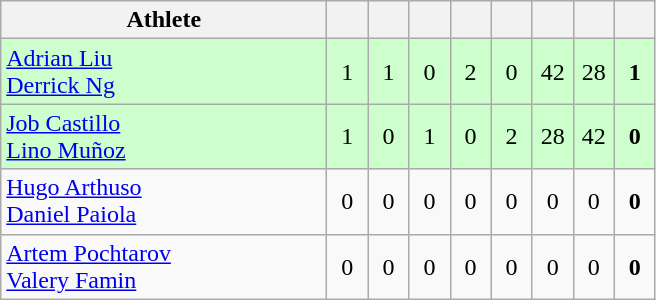<table class=wikitable style="text-align:center">
<tr>
<th width=210>Athlete</th>
<th width=20></th>
<th width=20></th>
<th width=20></th>
<th width=20></th>
<th width=20></th>
<th width=20></th>
<th width=20></th>
<th width=20></th>
</tr>
<tr bgcolor=ccffcc>
<td style="text-align:left"> <a href='#'>Adrian Liu</a><br> <a href='#'>Derrick Ng</a></td>
<td>1</td>
<td>1</td>
<td>0</td>
<td>2</td>
<td>0</td>
<td>42</td>
<td>28</td>
<td><strong>1</strong></td>
</tr>
<tr bgcolor=ccffcc>
<td style="text-align:left"> <a href='#'>Job Castillo</a><br> <a href='#'>Lino Muñoz</a></td>
<td>1</td>
<td>0</td>
<td>1</td>
<td>0</td>
<td>2</td>
<td>28</td>
<td>42</td>
<td><strong>0</strong></td>
</tr>
<tr>
<td style="text-align:left"> <a href='#'>Hugo Arthuso</a><br> <a href='#'>Daniel Paiola</a></td>
<td>0</td>
<td>0</td>
<td>0</td>
<td>0</td>
<td>0</td>
<td>0</td>
<td>0</td>
<td><strong>0</strong></td>
</tr>
<tr>
<td style="text-align:left"> <a href='#'>Artem Pochtarov</a><br> <a href='#'>Valery Famin</a></td>
<td>0</td>
<td>0</td>
<td>0</td>
<td>0</td>
<td>0</td>
<td>0</td>
<td>0</td>
<td><strong>0</strong></td>
</tr>
</table>
